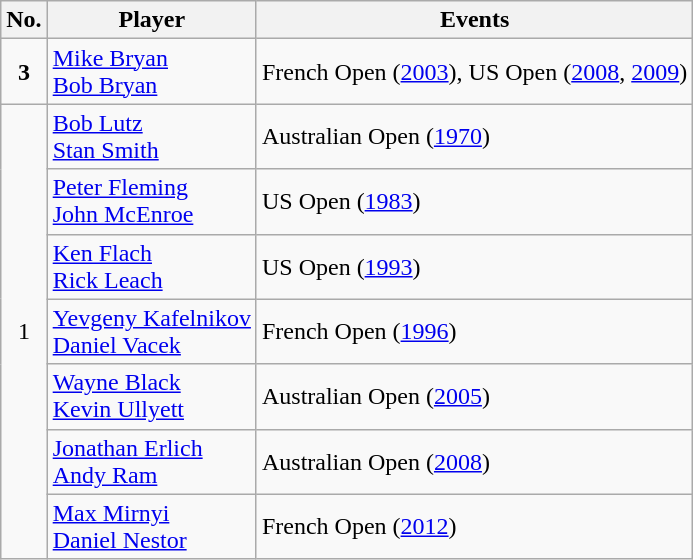<table class="wikitable">
<tr>
<th scope="col">No.</th>
<th scope="col">Player</th>
<th scope="col">Events</th>
</tr>
<tr>
<td style="text-align:center"><strong>3</strong></td>
<td> <a href='#'>Mike Bryan</a> <br>  <a href='#'>Bob Bryan</a></td>
<td>French Open (<a href='#'>2003</a>), US Open (<a href='#'>2008</a>, <a href='#'>2009</a>)</td>
</tr>
<tr>
<td style="text-align:center" rowspan="7">1</td>
<td> <a href='#'>Bob Lutz</a> <br>  <a href='#'>Stan Smith</a></td>
<td>Australian Open (<a href='#'>1970</a>)</td>
</tr>
<tr>
<td> <a href='#'>Peter Fleming</a> <br>  <a href='#'>John McEnroe</a></td>
<td>US Open (<a href='#'>1983</a>)</td>
</tr>
<tr>
<td> <a href='#'>Ken Flach</a> <br>  <a href='#'>Rick Leach</a></td>
<td>US Open (<a href='#'>1993</a>)</td>
</tr>
<tr>
<td> <a href='#'>Yevgeny Kafelnikov</a> <br>  <a href='#'>Daniel Vacek</a></td>
<td>French Open (<a href='#'>1996</a>)</td>
</tr>
<tr>
<td> <a href='#'>Wayne Black</a> <br>  <a href='#'>Kevin Ullyett</a></td>
<td>Australian Open (<a href='#'>2005</a>)</td>
</tr>
<tr>
<td> <a href='#'>Jonathan Erlich</a> <br>  <a href='#'>Andy Ram</a></td>
<td>Australian Open (<a href='#'>2008</a>)</td>
</tr>
<tr>
<td> <a href='#'>Max Mirnyi</a> <br>  <a href='#'>Daniel Nestor</a></td>
<td>French Open (<a href='#'>2012</a>)</td>
</tr>
</table>
